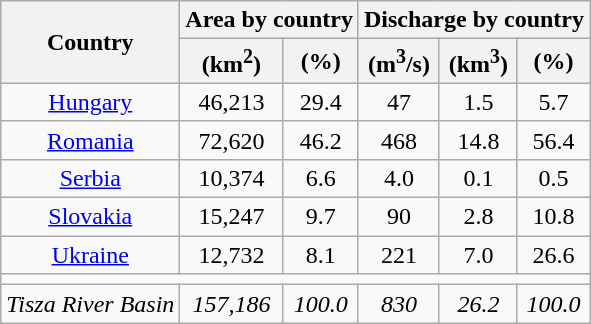<table class="wikitable" style="text-align:center;">
<tr>
<th rowspan="2">Country</th>
<th colspan="2">Area by country</th>
<th colspan="3">Discharge by country</th>
</tr>
<tr>
<th>(km<sup>2</sup>)</th>
<th>(%)</th>
<th>(m<sup>3</sup>/s)</th>
<th>(km<sup>3</sup>)</th>
<th>(%)</th>
</tr>
<tr>
<td><a href='#'>Hungary</a> </td>
<td>46,213</td>
<td>29.4</td>
<td>47</td>
<td>1.5</td>
<td>5.7</td>
</tr>
<tr>
<td><a href='#'>Romania</a> </td>
<td>72,620</td>
<td>46.2</td>
<td>468</td>
<td>14.8</td>
<td>56.4</td>
</tr>
<tr>
<td><a href='#'>Serbia</a> </td>
<td>10,374</td>
<td>6.6</td>
<td>4.0</td>
<td>0.1</td>
<td>0.5</td>
</tr>
<tr>
<td><a href='#'>Slovakia</a> </td>
<td>15,247</td>
<td>9.7</td>
<td>90</td>
<td>2.8</td>
<td>10.8</td>
</tr>
<tr>
<td><a href='#'>Ukraine</a> </td>
<td>12,732</td>
<td>8.1</td>
<td>221</td>
<td>7.0</td>
<td>26.6</td>
</tr>
<tr>
<td colspan="6"></td>
</tr>
<tr>
<td><em>Tisza River Basin</em></td>
<td><em>157,186</em></td>
<td><em>100.0</em></td>
<td><em>830</em></td>
<td><em>26.2</em></td>
<td><em>100.0</em></td>
</tr>
</table>
